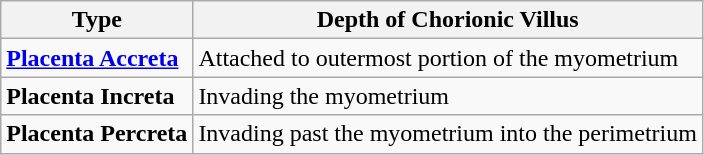<table class="wikitable">
<tr>
<th>Type</th>
<th>Depth of Chorionic Villus</th>
</tr>
<tr>
<td><strong><a href='#'>Placenta Accreta</a></strong></td>
<td>Attached to outermost portion of the myometrium</td>
</tr>
<tr>
<td><strong>Placenta Increta</strong></td>
<td>Invading the myometrium</td>
</tr>
<tr>
<td><strong>Placenta Percreta</strong></td>
<td>Invading past the myometrium into the perimetrium</td>
</tr>
</table>
